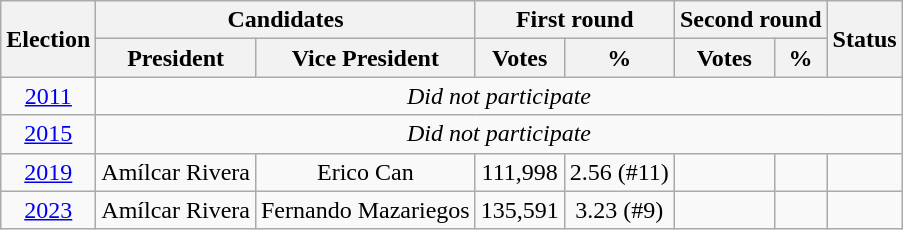<table class=wikitable style=text-align:center>
<tr>
<th rowspan=2>Election</th>
<th colspan=2>Candidates</th>
<th colspan=2>First round</th>
<th colspan=2>Second round</th>
<th rowspan=2>Status</th>
</tr>
<tr>
<th>President</th>
<th>Vice President</th>
<th>Votes</th>
<th>%</th>
<th>Votes</th>
<th>%</th>
</tr>
<tr>
<td><a href='#'>2011</a></td>
<td colspan=7><em>Did not participate</em></td>
</tr>
<tr>
<td><a href='#'>2015</a></td>
<td colspan=7><em>Did not participate</em></td>
</tr>
<tr>
<td><a href='#'>2019</a></td>
<td>Amílcar Rivera</td>
<td>Erico Can</td>
<td>111,998</td>
<td>2.56 (#11)</td>
<td></td>
<td></td>
<td></td>
</tr>
<tr>
<td><a href='#'>2023</a></td>
<td>Amílcar Rivera</td>
<td>Fernando Mazariegos</td>
<td>135,591</td>
<td>3.23 (#9)</td>
<td></td>
<td></td>
<td></td>
</tr>
</table>
